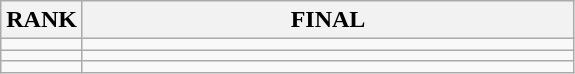<table class="wikitable">
<tr>
<th>RANK</th>
<th style="width: 20em">FINAL</th>
</tr>
<tr>
<td align="center"></td>
<td></td>
</tr>
<tr>
<td align="center"></td>
<td></td>
</tr>
<tr>
<td align="center"></td>
<td></td>
</tr>
</table>
